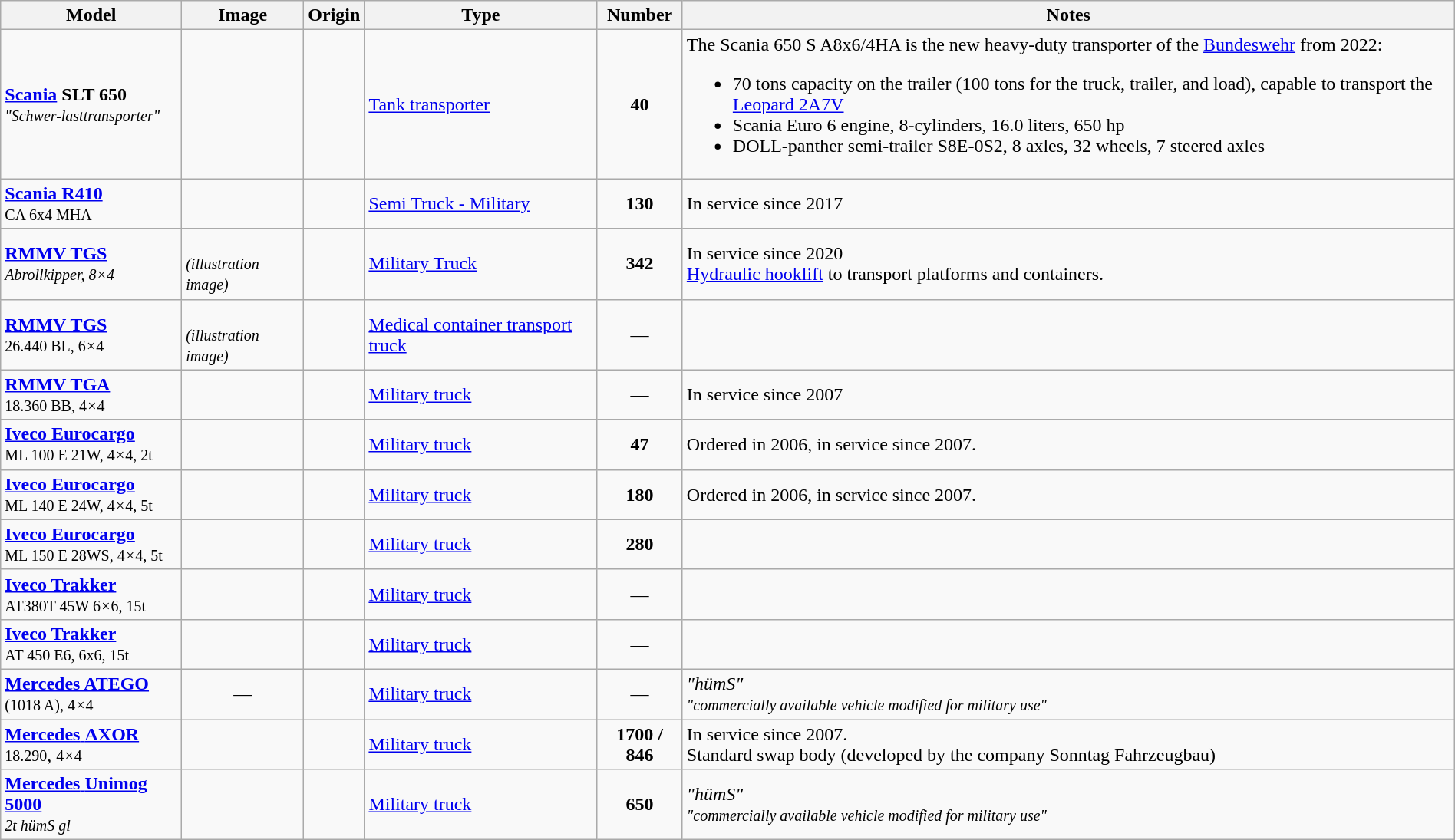<table class="wikitable" style="width:100%;">
<tr>
<th>Model</th>
<th>Image</th>
<th>Origin</th>
<th>Type</th>
<th>Number</th>
<th>Notes</th>
</tr>
<tr>
<td><strong><a href='#'>Scania</a> SLT 650</strong><br><small><em>"Schwer-lasttransporter"</em></small></td>
<td></td>
<td><small></small></td>
<td><a href='#'>Tank transporter</a></td>
<td style="text-align: center;"><strong>40</strong></td>
<td>The Scania 650 S A8x6/4HA is the new heavy-duty transporter of the <a href='#'>Bundeswehr</a> from 2022:<br><ul><li>70 tons capacity on the trailer (100 tons for the truck, trailer, and load), capable to transport the <a href='#'>Leopard 2A7V</a></li><li>Scania Euro 6 engine, 8-cylinders, 16.0 liters, 650 hp</li><li>DOLL-panther semi-trailer S8E-0S2, 8 axles, 32 wheels, 7 steered axles</li></ul></td>
</tr>
<tr>
<td><strong><a href='#'>Scania R410</a></strong><br><small>CA 6x4 MHA</small></td>
<td></td>
<td><small></small></td>
<td><a href='#'>Semi Truck - Military</a></td>
<td style="text-align: center;"><strong>130</strong></td>
<td>In service since 2017</td>
</tr>
<tr>
<td><a href='#'><strong>RMMV TGS</strong></a><br><small><em>Abrollkipper, 8×4</em></small></td>
<td><br><small><em>(illustration image)</em></small></td>
<td><small><br></small></td>
<td><a href='#'>Military Truck</a></td>
<td style="text-align: center;"><strong>342</strong></td>
<td>In service since 2020<br><a href='#'>Hydraulic hooklift</a> to transport platforms and containers.</td>
</tr>
<tr>
<td><a href='#'><strong>RMMV TGS</strong></a><br><small>26.440 BL, 6<em>×</em>4</small></td>
<td><br><small><em>(illustration image)</em></small></td>
<td><small><br></small></td>
<td><a href='#'>Medical container transport truck</a></td>
<td style="text-align: center;">—</td>
<td></td>
</tr>
<tr>
<td><a href='#'><strong>RMMV TGA</strong></a><br><small>18.360 BB, 4<em>×</em>4</small></td>
<td></td>
<td><small><br></small></td>
<td><a href='#'>Military truck</a></td>
<td style="text-align: center;">—</td>
<td>In service since 2007</td>
</tr>
<tr>
<td><a href='#'><strong>Iveco Eurocargo</strong></a><br><small>ML 100 E 21W</small><small>, 4<em>×</em>4, 2t</small></td>
<td></td>
<td><small></small></td>
<td><a href='#'>Military truck</a></td>
<td style="text-align: center;"><strong>47</strong></td>
<td>Ordered in 2006, in service since 2007.</td>
</tr>
<tr>
<td><a href='#'><strong>Iveco Eurocargo</strong></a><br><small>ML 140 E 24W</small><small>, 4<em>×</em>4, 5t</small></td>
<td><br></td>
<td><small></small></td>
<td><a href='#'>Military truck</a></td>
<td style="text-align: center;"><strong>180</strong></td>
<td>Ordered in 2006, in service since 2007.</td>
</tr>
<tr>
<td><a href='#'><strong>Iveco Eurocargo</strong></a><br><small>ML 150 E 28WS</small><small>, 4<em>×</em>4, 5t</small></td>
<td></td>
<td><small></small></td>
<td><a href='#'>Military truck</a></td>
<td style="text-align: center;"><strong>280</strong></td>
<td></td>
</tr>
<tr>
<td><strong><a href='#'>Iveco Trakker</a></strong><br><small>AT380T 45W 6<em>×</em>6, 15t</small></td>
<td></td>
<td><small></small></td>
<td><a href='#'>Military truck</a></td>
<td style="text-align: center;">—</td>
<td></td>
</tr>
<tr>
<td><strong><a href='#'>Iveco Trakker</a></strong><br><small>AT 450 E6, 6x6, 15t</small></td>
<td></td>
<td><small></small></td>
<td><a href='#'>Military truck</a></td>
<td style="text-align: center;">—</td>
<td></td>
</tr>
<tr>
<td><strong><a href='#'>Mercedes ATEGO</a></strong><br><small>(1018 A), 4<em>×</em>4</small></td>
<td style="text-align: center;">—</td>
<td></td>
<td><a href='#'>Military truck</a></td>
<td style="text-align: center;">—</td>
<td><em>"hümS"</em><br><em><small>"commercially available vehicle modified for military use"</small></em></td>
</tr>
<tr>
<td><a href='#'><strong>Mercedes</strong> <strong>AXOR</strong></a><br><small>18.290</small>, <small>4<em>×</em>4</small></td>
<td></td>
<td></td>
<td><a href='#'>Military truck</a></td>
<td style="text-align: center;"><strong>1700</strong> <strong>/ 846</strong></td>
<td>In service since 2007.<br>Standard swap body (developed by the company Sonntag Fahrzeugbau)</td>
</tr>
<tr>
<td><a href='#'><strong>Mercedes</strong> <strong>Unimog 5000</strong></a><br><small><em>2t hümS gl</em></small></td>
<td></td>
<td></td>
<td><a href='#'>Military truck</a></td>
<td style="text-align: center;"><strong>650</strong></td>
<td><em>"hümS"</em><br><em><small>"commercially available vehicle modified for military use"</small></em></td>
</tr>
</table>
